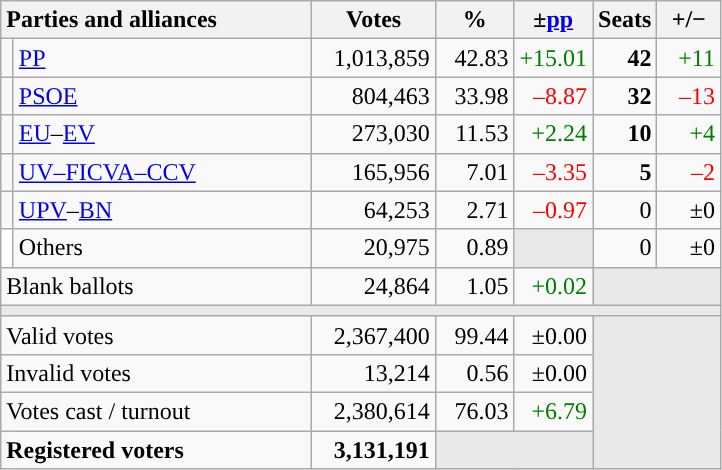<table class="wikitable" style="text-align:right;">
<tr>
<th style="text-align:left;" colspan="2" width="200">Parties and alliances</th>
<th width="75">Votes</th>
<th width="45">%</th>
<th width="45">±<a href='#'>pp</a></th>
<th width="35">Seats</th>
<th width="35">+/−</th>
</tr>
<tr>
<td width="1" style="color:inherit;background:"></td>
<td align="left"><a href='#'>PP</a></td>
<td>1,013,859</td>
<td>42.83</td>
<td style="color:green;">+15.01</td>
<td><strong>42</strong></td>
<td style="color:green;">+11</td>
</tr>
<tr>
<td style="color:inherit;background:"></td>
<td align="left"><a href='#'>PSOE</a></td>
<td>804,463</td>
<td>33.98</td>
<td style="color:red;">–8.87</td>
<td><strong>32</strong></td>
<td style="color:red;">–13</td>
</tr>
<tr>
<td style="color:inherit;background:"></td>
<td align="left"><a href='#'>EU</a>–<a href='#'>EV</a></td>
<td>273,030</td>
<td>11.53</td>
<td style="color:green;">+2.24</td>
<td><strong>10</strong></td>
<td style="color:green;">+4</td>
</tr>
<tr>
<td style="color:inherit;background:"></td>
<td align="left"><a href='#'>UV–FICVA–CCV</a></td>
<td>165,956</td>
<td>7.01</td>
<td style="color:red;">–3.35</td>
<td><strong>5</strong></td>
<td style="color:red;">–2</td>
</tr>
<tr>
<td style="color:inherit;background:"></td>
<td align="left"><a href='#'>UPV</a>–<a href='#'>BN</a></td>
<td>64,253</td>
<td>2.71</td>
<td style="color:red;">–0.97</td>
<td>0</td>
<td>±0</td>
</tr>
<tr>
<td bgcolor="white"></td>
<td align="left">Others</td>
<td>20,975</td>
<td>0.89</td>
<td bgcolor="#E9E9E9"></td>
<td>0</td>
<td>±0</td>
</tr>
<tr>
<td align="left" colspan="2">Blank ballots</td>
<td>24,864</td>
<td>1.05</td>
<td style="color:green;">+0.02</td>
<td bgcolor="#E9E9E9" colspan="2"></td>
</tr>
<tr>
<td colspan="7" bgcolor="#E9E9E9"></td>
</tr>
<tr>
<td align="left" colspan="2">Valid votes</td>
<td>2,367,400</td>
<td>99.44</td>
<td>±0.00</td>
<td bgcolor="#E9E9E9" colspan="2" rowspan="4"></td>
</tr>
<tr>
<td align="left" colspan="2">Invalid votes</td>
<td>13,214</td>
<td>0.56</td>
<td>±0.00</td>
</tr>
<tr>
<td align="left" colspan="2">Votes cast / turnout</td>
<td>2,380,614</td>
<td>76.03</td>
<td style="color:green;">+6.79</td>
</tr>
<tr style="font-weight:bold;">
<td align="left" colspan="2">Registered voters</td>
<td>3,131,191</td>
<td bgcolor="#E9E9E9" colspan="2"></td>
</tr>
</table>
